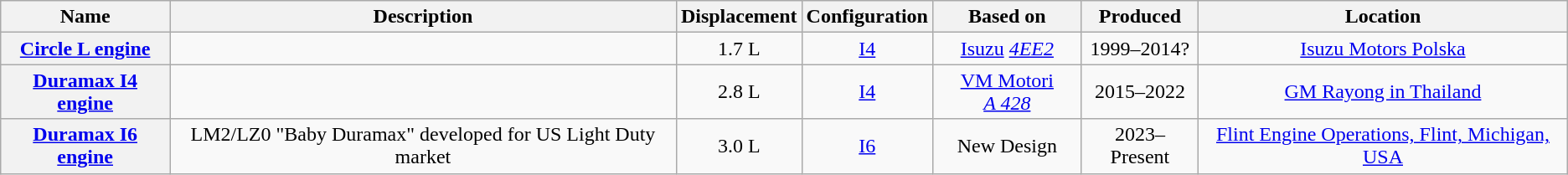<table class="wikitable" style="font-size:100%;text-align:center;">
<tr>
<th>Name</th>
<th>Description</th>
<th>Displacement</th>
<th>Configuration</th>
<th>Based on</th>
<th>Produced</th>
<th>Location</th>
</tr>
<tr>
<th><a href='#'>Circle L engine</a></th>
<td></td>
<td>1.7 L</td>
<td><a href='#'>I4</a></td>
<td><a href='#'>Isuzu</a> <a href='#'><em>4EE2</em></a></td>
<td>1999–2014?</td>
<td><a href='#'>Isuzu Motors Polska</a></td>
</tr>
<tr>
<th><a href='#'>Duramax I4 engine</a></th>
<td></td>
<td>2.8 L</td>
<td><a href='#'>I4</a></td>
<td><a href='#'>VM Motori</a> <a href='#'><em>A 428</em></a></td>
<td>2015–2022</td>
<td><a href='#'>GM Rayong in Thailand</a></td>
</tr>
<tr>
<th><a href='#'>Duramax I6 engine</a></th>
<td>LM2/LZ0 "Baby Duramax" developed for US Light Duty market</td>
<td>3.0 L</td>
<td><a href='#'>I6</a></td>
<td>New Design</td>
<td>2023–Present</td>
<td><a href='#'>Flint Engine Operations, Flint, Michigan, USA</a></td>
</tr>
</table>
